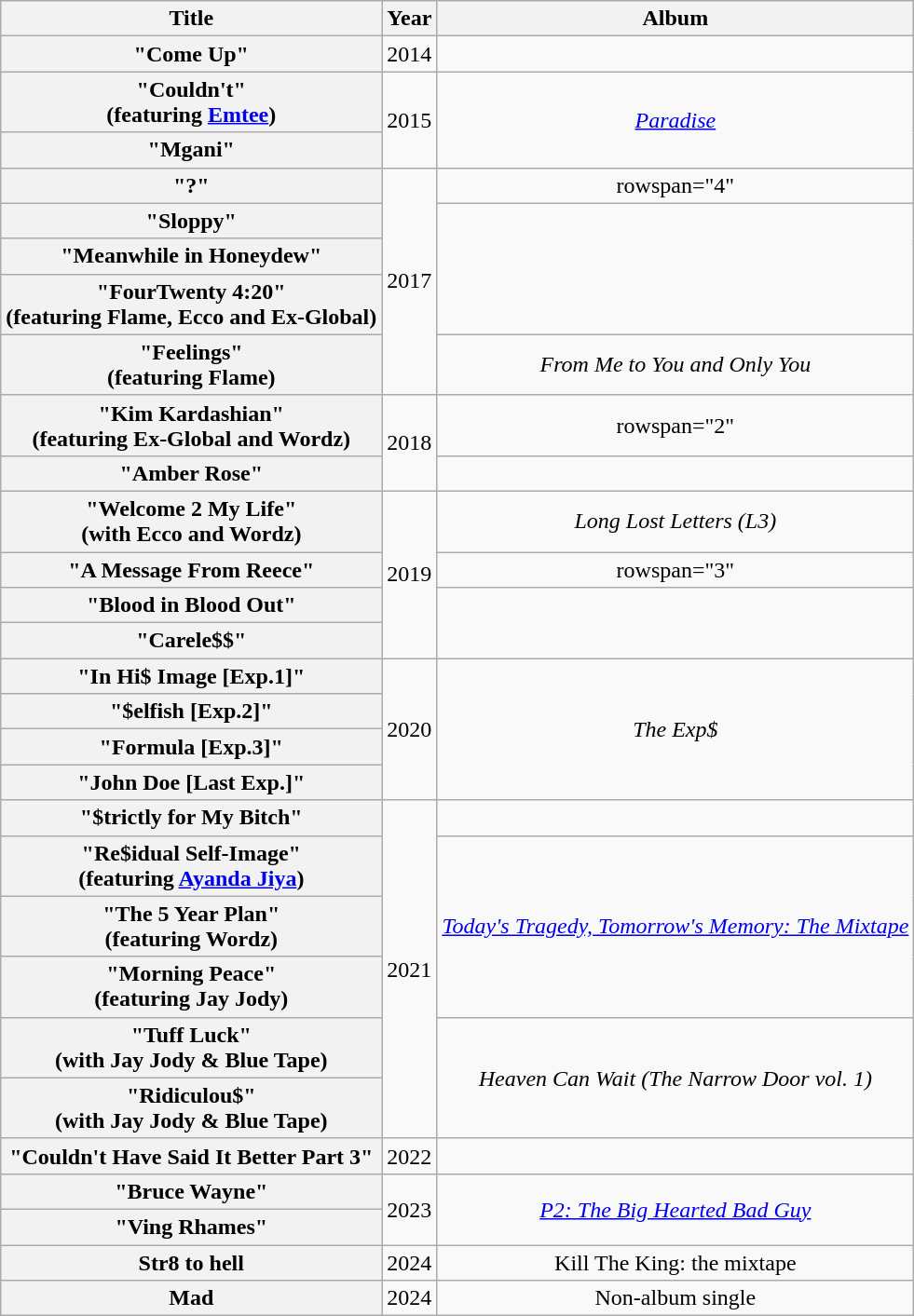<table class="wikitable plainrowheaders" style="text-align:center;">
<tr>
<th scope="col">Title</th>
<th scope="col">Year</th>
<th scope="col">Album</th>
</tr>
<tr>
<th scope="row">"Come Up"</th>
<td>2014</td>
<td></td>
</tr>
<tr>
<th scope="row">"Couldn't"<br>(featuring <a href='#'>Emtee</a>)</th>
<td rowspan="2">2015</td>
<td rowspan="2"><em><a href='#'>Paradise</a></em></td>
</tr>
<tr>
<th scope="row">"Mgani"</th>
</tr>
<tr>
<th scope="row">"?"</th>
<td rowspan="5">2017</td>
<td>rowspan="4" </td>
</tr>
<tr>
<th scope="row">"Sloppy"</th>
</tr>
<tr>
<th scope="row">"Meanwhile in Honeydew"</th>
</tr>
<tr>
<th scope="row">"FourTwenty 4:20"<br>(featuring Flame, Ecco and Ex-Global)</th>
</tr>
<tr>
<th scope="row">"Feelings"<br>(featuring Flame)</th>
<td><em>From Me to You and Only You</em></td>
</tr>
<tr>
<th scope="row">"Kim Kardashian"<br>(featuring Ex-Global and Wordz)</th>
<td rowspan="2">2018</td>
<td>rowspan="2" </td>
</tr>
<tr>
<th scope="row">"Amber Rose"</th>
</tr>
<tr>
<th scope="row">"Welcome 2 My Life"<br>(with Ecco and Wordz)</th>
<td rowspan="4">2019</td>
<td><em>Long Lost Letters (L3)</em></td>
</tr>
<tr>
<th scope="row">"A Message From Reece"</th>
<td>rowspan="3" </td>
</tr>
<tr>
<th scope="row">"Blood in Blood Out"</th>
</tr>
<tr>
<th scope="row">"Carele$$"</th>
</tr>
<tr>
<th scope="row">"In Hi$ Image [Exp.1]"</th>
<td rowspan="4">2020</td>
<td rowspan="4"><em>The Exp$</em></td>
</tr>
<tr>
<th scope="row">"$elfish [Exp.2]"</th>
</tr>
<tr>
<th scope="row">"Formula [Exp.3]"</th>
</tr>
<tr>
<th scope="row">"John Doe [Last Exp.]"</th>
</tr>
<tr>
<th scope="row">"$trictly for My Bitch"</th>
<td rowspan="6">2021</td>
<td></td>
</tr>
<tr>
<th scope="row">"Re$idual Self-Image"<br>(featuring <a href='#'>Ayanda Jiya</a>)</th>
<td rowspan="3"><em><a href='#'>Today's Tragedy, Tomorrow's Memory: The Mixtape</a></em></td>
</tr>
<tr>
<th scope="row">"The 5 Year Plan"<br>(featuring Wordz)</th>
</tr>
<tr>
<th scope="row">"Morning Peace"<br>(featuring Jay Jody)</th>
</tr>
<tr>
<th scope="row">"Tuff Luck"<br>(with Jay Jody & Blue Tape)</th>
<td rowspan="2"><em>Heaven Can Wait (The Narrow Door vol. 1)</em></td>
</tr>
<tr>
<th scope="row">"Ridiculou$"<br>(with Jay Jody & Blue Tape)</th>
</tr>
<tr>
<th scope="row">"Couldn't Have Said It Better Part 3"</th>
<td>2022</td>
<td></td>
</tr>
<tr>
<th scope="row">"Bruce Wayne"</th>
<td rowspan="2">2023</td>
<td rowspan="2"><em><a href='#'>P2: The Big Hearted Bad Guy</a></em></td>
</tr>
<tr>
<th scope="row">"Ving Rhames"</th>
</tr>
<tr>
<th>Str8 to hell</th>
<td>2024</td>
<td>Kill The King: the mixtape</td>
</tr>
<tr>
<th>Mad</th>
<td>2024</td>
<td>Non-album single</td>
</tr>
</table>
